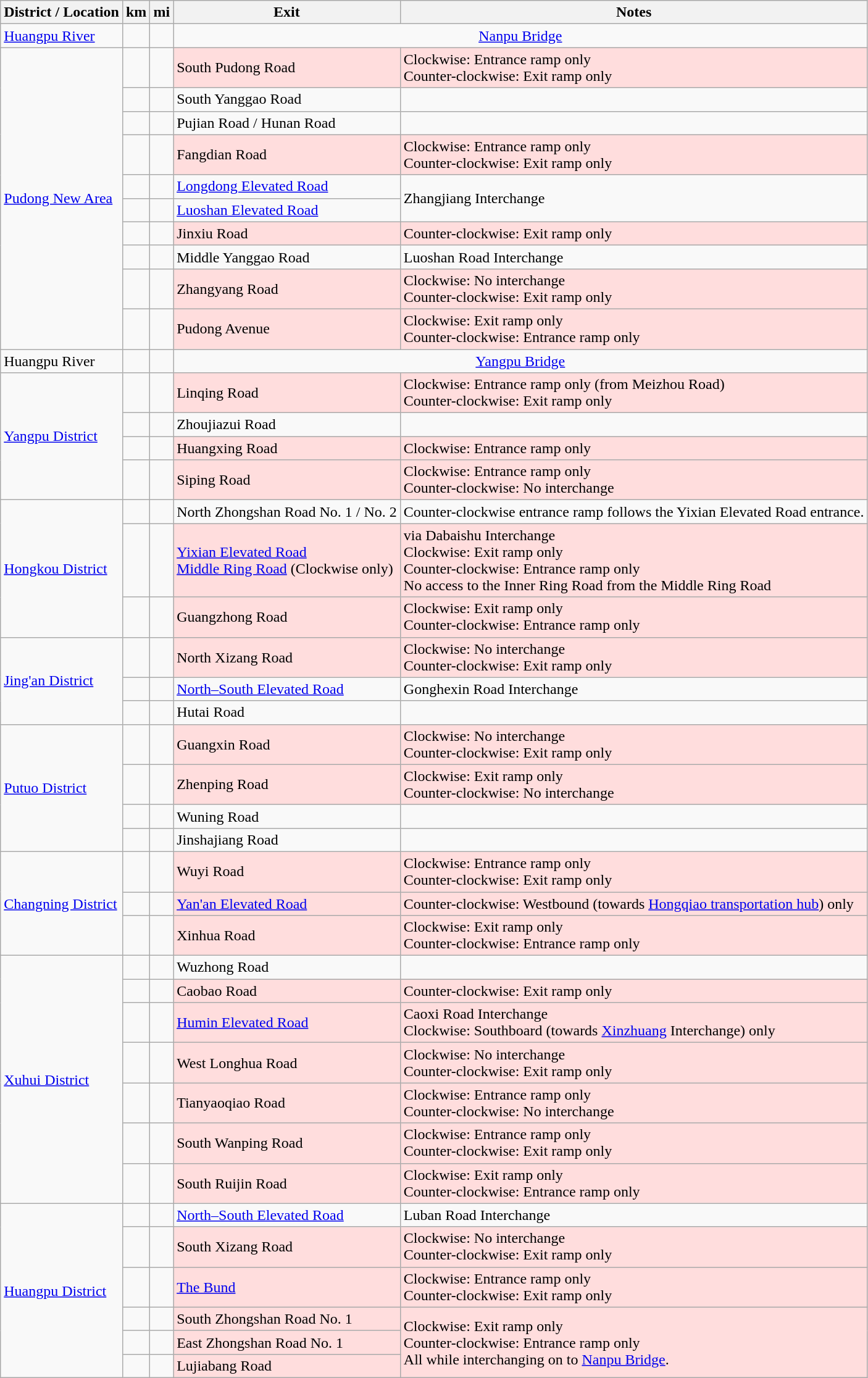<table class="wikitable">
<tr>
<th>District / Location</th>
<th>km</th>
<th>mi</th>
<th>Exit</th>
<th>Notes</th>
</tr>
<tr>
<td><a href='#'>Huangpu River</a></td>
<td></td>
<td></td>
<td colspan="2" style="text-align: center;"><a href='#'>Nanpu Bridge</a></td>
</tr>
<tr>
<td rowspan="10"><a href='#'>Pudong New Area</a></td>
<td></td>
<td></td>
<td style="background: #ffdddd;">South Pudong Road</td>
<td style="background: #ffdddd;">Clockwise: Entrance ramp only<br>Counter-clockwise: Exit ramp only</td>
</tr>
<tr>
<td></td>
<td></td>
<td>South Yanggao Road</td>
<td></td>
</tr>
<tr>
<td></td>
<td></td>
<td>Pujian Road / Hunan Road</td>
<td></td>
</tr>
<tr>
<td></td>
<td></td>
<td style="background: #ffdddd;">Fangdian Road</td>
<td style="background: #ffdddd;">Clockwise: Entrance ramp only<br>Counter-clockwise: Exit ramp only</td>
</tr>
<tr>
<td></td>
<td></td>
<td><a href='#'>Longdong Elevated Road</a></td>
<td rowspan="2">Zhangjiang Interchange</td>
</tr>
<tr>
<td></td>
<td></td>
<td><a href='#'>Luoshan Elevated Road</a></td>
</tr>
<tr>
<td></td>
<td></td>
<td style="background: #ffdddd;">Jinxiu Road</td>
<td style="background: #ffdddd;">Counter-clockwise: Exit ramp only</td>
</tr>
<tr>
<td></td>
<td></td>
<td>Middle Yanggao Road</td>
<td>Luoshan Road Interchange</td>
</tr>
<tr>
<td></td>
<td></td>
<td style="background: #ffdddd;">Zhangyang Road</td>
<td style="background: #ffdddd;">Clockwise: No interchange<br>Counter-clockwise: Exit ramp only</td>
</tr>
<tr>
<td></td>
<td></td>
<td style="background: #ffdddd;">Pudong Avenue</td>
<td style="background: #ffdddd;">Clockwise: Exit ramp only<br>Counter-clockwise: Entrance ramp only</td>
</tr>
<tr>
<td>Huangpu River</td>
<td></td>
<td></td>
<td colspan="2" style="text-align: center;"><a href='#'>Yangpu Bridge</a></td>
</tr>
<tr>
<td rowspan="4"><a href='#'>Yangpu District</a></td>
<td></td>
<td></td>
<td style="background: #ffdddd;">Linqing Road</td>
<td style="background: #ffdddd;">Clockwise: Entrance ramp only (from Meizhou Road)<br>Counter-clockwise: Exit ramp only</td>
</tr>
<tr>
<td></td>
<td></td>
<td>Zhoujiazui Road</td>
<td></td>
</tr>
<tr>
<td></td>
<td></td>
<td style="background: #ffdddd;">Huangxing Road</td>
<td style="background: #ffdddd;">Clockwise: Entrance ramp only</td>
</tr>
<tr>
<td></td>
<td></td>
<td style="background: #ffdddd;">Siping Road</td>
<td style="background: #ffdddd;">Clockwise: Entrance ramp only<br>Counter-clockwise: No interchange</td>
</tr>
<tr>
<td rowspan="3"><a href='#'>Hongkou District</a></td>
<td></td>
<td></td>
<td>North Zhongshan Road No. 1 / No. 2</td>
<td>Counter-clockwise entrance ramp follows the Yixian Elevated Road entrance.</td>
</tr>
<tr>
<td></td>
<td></td>
<td style="background: #ffdddd;"><a href='#'>Yixian Elevated Road</a><br><a href='#'>Middle Ring Road</a> (Clockwise only)</td>
<td style="background: #ffdddd;">via Dabaishu Interchange<br>Clockwise: Exit ramp only<br>Counter-clockwise: Entrance ramp only<br>No access to the Inner Ring Road from the Middle Ring Road</td>
</tr>
<tr>
<td></td>
<td></td>
<td style="background: #ffdddd;">Guangzhong Road</td>
<td style="background: #ffdddd;">Clockwise: Exit ramp only<br>Counter-clockwise: Entrance ramp only</td>
</tr>
<tr>
<td rowspan="3"><a href='#'>Jing'an District</a></td>
<td></td>
<td></td>
<td style="background: #ffdddd;">North Xizang Road</td>
<td style="background: #ffdddd;">Clockwise: No interchange<br>Counter-clockwise: Exit ramp only</td>
</tr>
<tr>
<td></td>
<td></td>
<td><a href='#'>North–South Elevated Road</a></td>
<td>Gonghexin Road Interchange</td>
</tr>
<tr>
<td></td>
<td></td>
<td>Hutai Road</td>
<td></td>
</tr>
<tr>
<td rowspan="4"><a href='#'>Putuo District</a></td>
<td></td>
<td></td>
<td style="background: #ffdddd;">Guangxin Road</td>
<td style="background: #ffdddd;">Clockwise: No interchange<br>Counter-clockwise: Exit ramp only</td>
</tr>
<tr>
<td></td>
<td></td>
<td style="background: #ffdddd;">Zhenping Road</td>
<td style="background: #ffdddd;">Clockwise: Exit ramp only<br>Counter-clockwise: No interchange</td>
</tr>
<tr>
<td></td>
<td></td>
<td>Wuning Road</td>
<td></td>
</tr>
<tr>
<td></td>
<td></td>
<td>Jinshajiang Road</td>
<td></td>
</tr>
<tr>
<td rowspan="3"><a href='#'>Changning District</a></td>
<td></td>
<td></td>
<td style="background: #ffdddd;">Wuyi Road</td>
<td style="background: #ffdddd;">Clockwise: Entrance ramp only<br>Counter-clockwise: Exit ramp only</td>
</tr>
<tr>
<td></td>
<td></td>
<td style="background: #ffdddd;"><a href='#'>Yan'an Elevated Road</a></td>
<td style="background: #ffdddd;">Counter-clockwise: Westbound (towards <a href='#'>Hongqiao transportation hub</a>) only</td>
</tr>
<tr>
<td></td>
<td></td>
<td style="background: #ffdddd;">Xinhua Road</td>
<td style="background: #ffdddd;">Clockwise: Exit ramp only<br>Counter-clockwise: Entrance ramp only</td>
</tr>
<tr>
<td rowspan="7"><a href='#'>Xuhui District</a></td>
<td></td>
<td></td>
<td>Wuzhong Road</td>
<td></td>
</tr>
<tr>
<td></td>
<td></td>
<td style="background: #ffdddd;">Caobao Road</td>
<td style="background: #ffdddd;">Counter-clockwise: Exit ramp only</td>
</tr>
<tr>
<td></td>
<td></td>
<td style="background: #ffdddd;"><a href='#'>Humin Elevated Road</a></td>
<td style="background: #ffdddd;">Caoxi Road Interchange<br>Clockwise: Southboard (towards <a href='#'>Xinzhuang</a> Interchange) only</td>
</tr>
<tr>
<td></td>
<td></td>
<td style="background: #ffdddd;">West Longhua Road</td>
<td style="background: #ffdddd;">Clockwise: No interchange<br>Counter-clockwise: Exit ramp only</td>
</tr>
<tr>
<td></td>
<td></td>
<td style="background: #ffdddd;">Tianyaoqiao Road</td>
<td style="background: #ffdddd;">Clockwise: Entrance ramp only<br>Counter-clockwise: No interchange</td>
</tr>
<tr>
<td></td>
<td></td>
<td style="background: #ffdddd;">South Wanping Road</td>
<td style="background: #ffdddd;">Clockwise: Entrance ramp only<br>Counter-clockwise: Exit ramp only</td>
</tr>
<tr>
<td></td>
<td></td>
<td style="background: #ffdddd;">South Ruijin Road</td>
<td style="background: #ffdddd;">Clockwise: Exit ramp only<br>Counter-clockwise: Entrance ramp only</td>
</tr>
<tr>
<td rowspan="6"><a href='#'>Huangpu District</a></td>
<td></td>
<td></td>
<td><a href='#'>North–South Elevated Road</a></td>
<td>Luban Road Interchange</td>
</tr>
<tr>
<td></td>
<td></td>
<td style="background: #ffdddd;">South Xizang Road</td>
<td style="background: #ffdddd;">Clockwise: No interchange<br>Counter-clockwise: Exit ramp only</td>
</tr>
<tr>
<td></td>
<td></td>
<td style="background: #ffdddd;"><a href='#'>The Bund</a></td>
<td style="background: #ffdddd;">Clockwise: Entrance ramp only<br>Counter-clockwise: Exit ramp only</td>
</tr>
<tr>
<td></td>
<td></td>
<td style="background: #ffdddd;">South Zhongshan Road No. 1</td>
<td style="background: #ffdddd;" rowspan="3">Clockwise: Exit ramp only<br>Counter-clockwise: Entrance ramp only<br>All while interchanging on to <a href='#'>Nanpu Bridge</a>.</td>
</tr>
<tr>
<td></td>
<td></td>
<td style="background: #ffdddd;">East Zhongshan Road No. 1</td>
</tr>
<tr>
<td></td>
<td></td>
<td style="background: #ffdddd;">Lujiabang Road</td>
</tr>
</table>
